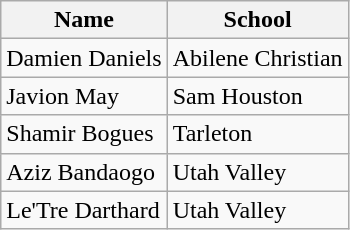<table class="wikitable">
<tr>
<th>Name</th>
<th>School</th>
</tr>
<tr>
<td>Damien Daniels</td>
<td>Abilene Christian</td>
</tr>
<tr>
<td>Javion May</td>
<td>Sam Houston</td>
</tr>
<tr>
<td>Shamir Bogues</td>
<td>Tarleton</td>
</tr>
<tr>
<td>Aziz Bandaogo</td>
<td>Utah Valley</td>
</tr>
<tr>
<td>Le'Tre Darthard</td>
<td>Utah Valley</td>
</tr>
</table>
